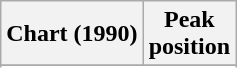<table class="wikitable sortable plainrowheaders" style="text-align:center">
<tr>
<th scope="col">Chart (1990)</th>
<th scope="col">Peak<br>position</th>
</tr>
<tr>
</tr>
<tr>
</tr>
</table>
